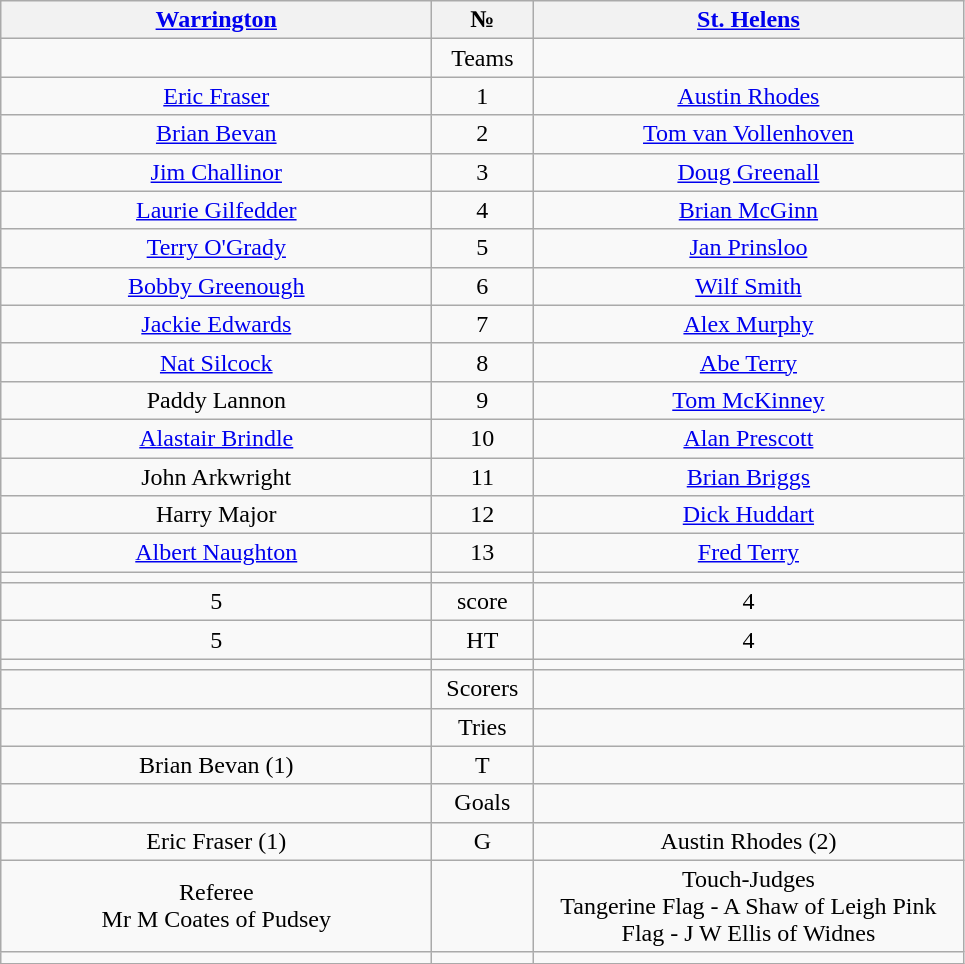<table class="wikitable" style="text-align:center;">
<tr>
<th width=280 abbr=”Warrington”><a href='#'>Warrington</a></th>
<th width=60 abbr="Number">№</th>
<th width=280 abbr= “Oldham”><a href='#'>St. Helens</a></th>
</tr>
<tr>
<td></td>
<td>Teams</td>
<td></td>
</tr>
<tr>
<td><a href='#'>Eric Fraser</a></td>
<td>1</td>
<td><a href='#'>Austin Rhodes</a></td>
</tr>
<tr>
<td><a href='#'>Brian Bevan</a></td>
<td>2</td>
<td><a href='#'>Tom van Vollenhoven</a></td>
</tr>
<tr>
<td><a href='#'>Jim Challinor</a></td>
<td>3</td>
<td><a href='#'>Doug Greenall</a></td>
</tr>
<tr>
<td><a href='#'>Laurie Gilfedder</a></td>
<td>4</td>
<td><a href='#'>Brian McGinn</a></td>
</tr>
<tr>
<td><a href='#'>Terry O'Grady</a></td>
<td>5</td>
<td><a href='#'>Jan Prinsloo</a></td>
</tr>
<tr>
<td><a href='#'>Bobby Greenough</a></td>
<td>6</td>
<td><a href='#'>Wilf Smith</a></td>
</tr>
<tr>
<td><a href='#'>Jackie Edwards</a></td>
<td>7</td>
<td><a href='#'>Alex Murphy</a></td>
</tr>
<tr>
<td><a href='#'>Nat Silcock</a></td>
<td>8</td>
<td><a href='#'>Abe Terry</a></td>
</tr>
<tr>
<td>Paddy Lannon</td>
<td>9</td>
<td><a href='#'>Tom McKinney</a></td>
</tr>
<tr>
<td><a href='#'>Alastair Brindle</a></td>
<td>10</td>
<td><a href='#'>Alan Prescott</a></td>
</tr>
<tr>
<td>John Arkwright</td>
<td>11</td>
<td><a href='#'>Brian Briggs</a></td>
</tr>
<tr>
<td>Harry Major</td>
<td>12</td>
<td><a href='#'>Dick Huddart</a></td>
</tr>
<tr>
<td><a href='#'>Albert Naughton</a></td>
<td>13</td>
<td><a href='#'>Fred Terry</a></td>
</tr>
<tr>
<td></td>
<td></td>
<td></td>
</tr>
<tr>
<td>5</td>
<td>score</td>
<td>4</td>
</tr>
<tr>
<td>5</td>
<td>HT</td>
<td>4</td>
</tr>
<tr>
<td></td>
<td></td>
<td></td>
</tr>
<tr>
<td></td>
<td>Scorers</td>
<td></td>
</tr>
<tr>
<td></td>
<td>Tries</td>
<td></td>
</tr>
<tr>
<td>Brian Bevan (1)</td>
<td>T</td>
<td></td>
</tr>
<tr>
<td></td>
<td>Goals</td>
<td></td>
</tr>
<tr>
<td>Eric Fraser (1)</td>
<td>G</td>
<td>Austin Rhodes (2)</td>
</tr>
<tr>
<td>Referee<br>Mr M Coates of Pudsey</td>
<td></td>
<td>Touch-Judges<br>Tangerine Flag - A Shaw of Leigh 
Pink Flag - J W Ellis of Widnes</td>
</tr>
<tr>
<td></td>
<td></td>
<td></td>
</tr>
</table>
